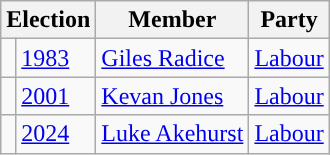<table class="wikitable">
<tr>
<th colspan="2">Election</th>
<th>Member</th>
<th>Party</th>
</tr>
<tr>
<td style="color:inherit;background-color: "></td>
<td><a href='#'>1983</a></td>
<td><a href='#'>Giles Radice</a></td>
<td><a href='#'>Labour</a></td>
</tr>
<tr>
<td style="color:inherit;background-color: "></td>
<td><a href='#'>2001</a></td>
<td><a href='#'>Kevan Jones</a></td>
<td><a href='#'>Labour</a></td>
</tr>
<tr>
<td style="color:inherit;background-color: "></td>
<td><a href='#'>2024</a></td>
<td><a href='#'>Luke Akehurst</a></td>
<td><a href='#'>Labour</a></td>
</tr>
</table>
